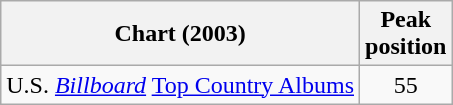<table class="wikitable">
<tr>
<th>Chart (2003)</th>
<th>Peak<br>position</th>
</tr>
<tr>
<td>U.S. <em><a href='#'>Billboard</a></em> <a href='#'>Top Country Albums</a></td>
<td align="center">55</td>
</tr>
</table>
